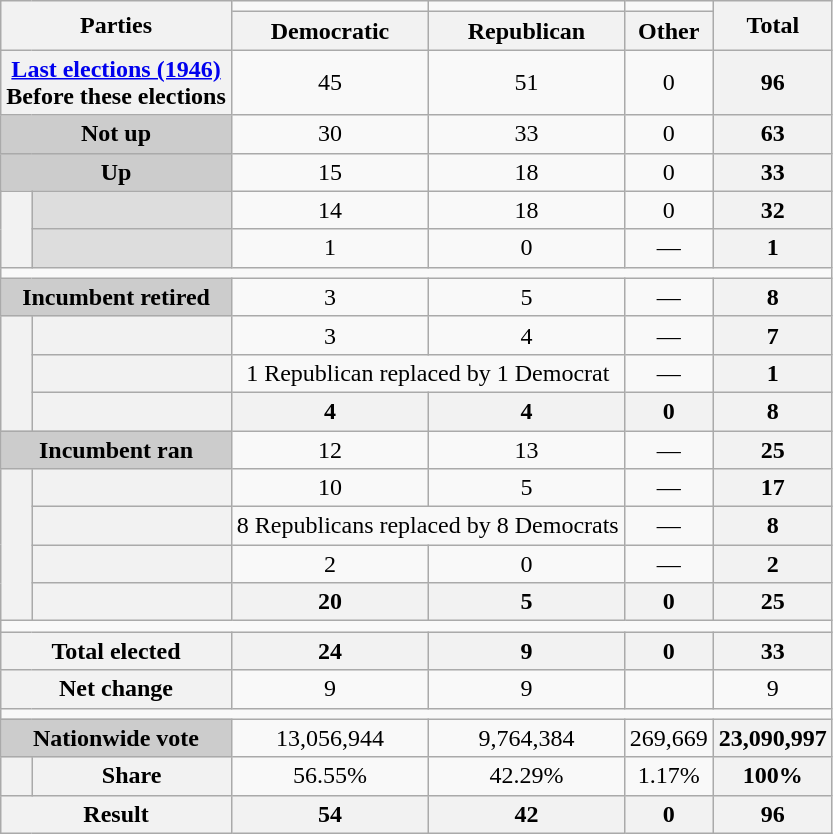<table class=wikitable style=text-align:center>
<tr>
<th colspan=2 rowspan=2>Parties</th>
<td></td>
<td></td>
<td></td>
<th rowspan=2>Total</th>
</tr>
<tr valign=bottom>
<th>Democratic</th>
<th>Republican</th>
<th>Other</th>
</tr>
<tr>
<th colspan=2><a href='#'>Last elections (1946)</a><br>Before these elections</th>
<td>45</td>
<td>51</td>
<td>0</td>
<th>96</th>
</tr>
<tr>
<th colspan=2 style="background:#ccc">Not up</th>
<td>30</td>
<td>33</td>
<td>0</td>
<th>63</th>
</tr>
<tr>
<th colspan=2 style="background:#ccc">Up</th>
<td>15</td>
<td>18</td>
<td>0</td>
<th>33</th>
</tr>
<tr>
<th rowspan=2></th>
<th style="background:#ddd"></th>
<td>14</td>
<td>18</td>
<td>0</td>
<th>32</th>
</tr>
<tr>
<th style="background:#ddd"></th>
<td>1</td>
<td>0</td>
<td>—</td>
<th>1</th>
</tr>
<tr>
<td colspan=100></td>
</tr>
<tr>
<th colspan=2 style="background:#ccc">Incumbent retired</th>
<td>3</td>
<td>5</td>
<td>—</td>
<th>8</th>
</tr>
<tr>
<th rowspan=3></th>
<th></th>
<td>3</td>
<td>4</td>
<td>—</td>
<th>7</th>
</tr>
<tr>
<th></th>
<td colspan=2 >1 Republican replaced by 1 Democrat</td>
<td>—</td>
<th>1</th>
</tr>
<tr>
<th></th>
<th>4</th>
<th>4</th>
<th>0</th>
<th>8</th>
</tr>
<tr>
<th colspan=2 style="background:#ccc">Incumbent ran</th>
<td>12</td>
<td>13</td>
<td>—</td>
<th>25</th>
</tr>
<tr>
<th rowspan=4></th>
<th></th>
<td>10</td>
<td>5</td>
<td>—</td>
<th>17</th>
</tr>
<tr>
<th></th>
<td colspan=2 >8 Republicans replaced by 8 Democrats</td>
<td>—</td>
<th>8</th>
</tr>
<tr>
<th></th>
<td>2</td>
<td>0</td>
<td>—</td>
<th>2</th>
</tr>
<tr>
<th></th>
<th>20</th>
<th>5</th>
<th>0</th>
<th>25</th>
</tr>
<tr>
<td colspan=99></td>
</tr>
<tr>
<th colspan=2>Total elected</th>
<th>24</th>
<th>9</th>
<th>0</th>
<th>33</th>
</tr>
<tr>
<th colspan=2>Net change</th>
<td>9</td>
<td>9</td>
<td></td>
<td>9</td>
</tr>
<tr>
<td colspan=99></td>
</tr>
<tr>
<th colspan=2 style="background:#ccc">Nationwide vote</th>
<td>13,056,944</td>
<td>9,764,384</td>
<td>269,669</td>
<th>23,090,997</th>
</tr>
<tr>
<th></th>
<th>Share</th>
<td>56.55%</td>
<td>42.29%</td>
<td>1.17%</td>
<th>100%</th>
</tr>
<tr>
<th colspan=2>Result</th>
<th>54</th>
<th>42</th>
<th>0</th>
<th>96</th>
</tr>
</table>
